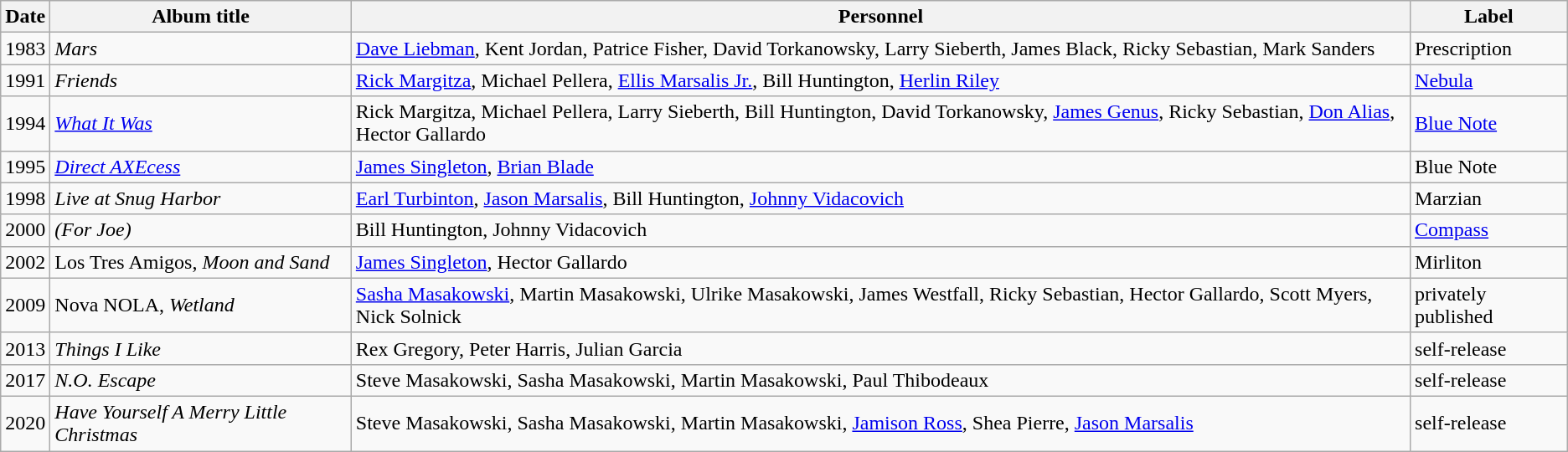<table class="wikitable sortable" border="1">
<tr>
<th scope="col">Date</th>
<th scope="col">Album title</th>
<th scope="col">Personnel</th>
<th scope="col">Label</th>
</tr>
<tr>
<td>1983</td>
<td><em>Mars</em></td>
<td><a href='#'>Dave Liebman</a>, Kent Jordan, Patrice Fisher, David Torkanowsky, Larry Sieberth, James Black, Ricky Sebastian, Mark Sanders</td>
<td>Prescription</td>
</tr>
<tr>
<td>1991</td>
<td><em>Friends</em></td>
<td><a href='#'>Rick Margitza</a>, Michael Pellera, <a href='#'>Ellis Marsalis Jr.</a>, Bill Huntington, <a href='#'>Herlin Riley</a></td>
<td><a href='#'>Nebula</a></td>
</tr>
<tr>
<td>1994</td>
<td><em><a href='#'>What It Was</a></em></td>
<td>Rick Margitza, Michael Pellera, Larry Sieberth, Bill Huntington, David Torkanowsky, <a href='#'>James Genus</a>, Ricky Sebastian, <a href='#'>Don Alias</a>, Hector Gallardo</td>
<td><a href='#'>Blue Note</a></td>
</tr>
<tr>
<td>1995</td>
<td><em><a href='#'>Direct AXEcess</a></em></td>
<td Hank Mackie, David Torkanowsky, Bill Huntington,><a href='#'>James Singleton</a>, <a href='#'>Brian Blade</a></td>
<td>Blue Note</td>
</tr>
<tr>
<td>1998</td>
<td><em>Live at Snug Harbor</em></td>
<td><a href='#'>Earl Turbinton</a>, <a href='#'>Jason Marsalis</a>,  Bill Huntington, <a href='#'>Johnny Vidacovich</a></td>
<td>Marzian</td>
</tr>
<tr>
<td>2000</td>
<td><em>(For Joe)</em></td>
<td>Bill Huntington, Johnny Vidacovich</td>
<td><a href='#'>Compass</a></td>
</tr>
<tr>
<td>2002</td>
<td>Los Tres Amigos, <em>Moon and Sand</em></td>
<td><a href='#'>James Singleton</a>, Hector Gallardo</td>
<td>Mirliton</td>
</tr>
<tr>
<td>2009</td>
<td>Nova NOLA, <em>Wetland</em></td>
<td><a href='#'>Sasha Masakowski</a>, Martin Masakowski, Ulrike Masakowski, James Westfall, Ricky Sebastian, Hector Gallardo, Scott Myers, Nick Solnick</td>
<td>privately published</td>
</tr>
<tr>
<td>2013</td>
<td><em>Things I Like</em></td>
<td>Rex Gregory, Peter Harris, Julian Garcia</td>
<td>self-release</td>
</tr>
<tr>
<td>2017</td>
<td><em>N.O. Escape</em></td>
<td>Steve Masakowski, Sasha Masakowski, Martin Masakowski, Paul Thibodeaux</td>
<td>self-release</td>
</tr>
<tr>
<td>2020</td>
<td><em>Have Yourself A Merry Little Christmas</em></td>
<td>Steve Masakowski, Sasha Masakowski, Martin Masakowski, <a href='#'>Jamison Ross</a>, Shea Pierre, <a href='#'>Jason Marsalis</a></td>
<td>self-release</td>
</tr>
</table>
